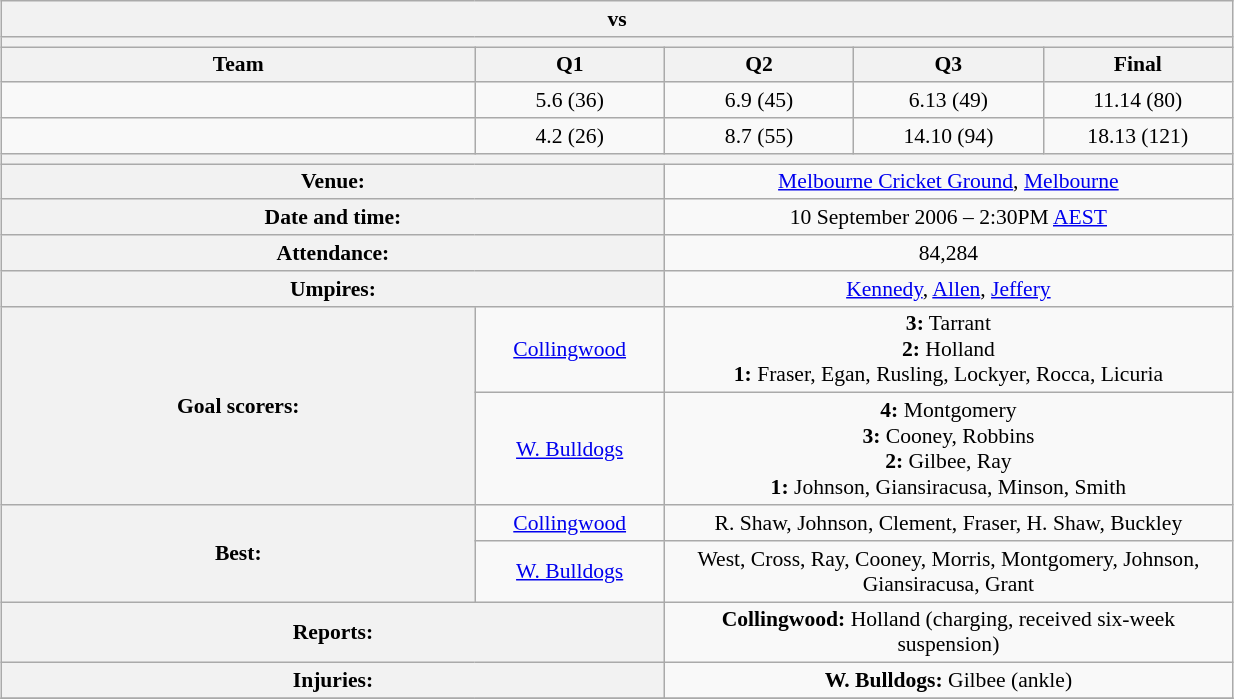<table class="wikitable" style="font-size:90%; text-align:center; width:65%; margin:1em auto;">
<tr>
<th colspan="5"> vs </th>
</tr>
<tr>
<th colspan="5"></th>
</tr>
<tr>
<th width=25%>Team</th>
<th width=10%>Q1</th>
<th width=10%>Q2</th>
<th width=10%>Q3</th>
<th width=10%>Final</th>
</tr>
<tr>
<td></td>
<td>5.6 (36)</td>
<td>6.9 (45)</td>
<td>6.13 (49)</td>
<td>11.14 (80)</td>
</tr>
<tr>
<td></td>
<td>4.2 (26)</td>
<td>8.7 (55)</td>
<td>14.10 (94)</td>
<td>18.13 (121)</td>
</tr>
<tr>
<th colspan="5"></th>
</tr>
<tr>
<th colspan="2">Venue:</th>
<td colspan="3"><a href='#'>Melbourne Cricket Ground</a>, <a href='#'>Melbourne</a></td>
</tr>
<tr>
<th colspan="2">Date and time:</th>
<td colspan="3">10 September 2006 – 2:30PM <a href='#'>AEST</a></td>
</tr>
<tr>
<th colspan="2">Attendance:</th>
<td colspan="3">84,284</td>
</tr>
<tr>
<th colspan="2">Umpires:</th>
<td colspan="3"><a href='#'>Kennedy</a>, <a href='#'>Allen</a>, <a href='#'>Jeffery</a></td>
</tr>
<tr>
<th rowspan="2">Goal scorers:</th>
<td><a href='#'>Collingwood</a></td>
<td colspan="3"><strong>3:</strong> Tarrant<br><strong>2:</strong> Holland<br><strong>1:</strong> Fraser, Egan, Rusling, Lockyer, Rocca, Licuria</td>
</tr>
<tr>
<td><a href='#'>W. Bulldogs</a></td>
<td colspan="3"><strong>4:</strong> Montgomery<br><strong>3:</strong> Cooney, Robbins<br><strong>2:</strong> Gilbee, Ray<br><strong>1:</strong> Johnson, Giansiracusa, Minson, Smith</td>
</tr>
<tr>
<th rowspan="2">Best:</th>
<td><a href='#'>Collingwood</a></td>
<td colspan="3">R. Shaw, Johnson, Clement, Fraser, H. Shaw, Buckley</td>
</tr>
<tr>
<td><a href='#'>W. Bulldogs</a></td>
<td colspan="3">West, Cross, Ray, Cooney, Morris, Montgomery, Johnson, Giansiracusa, Grant</td>
</tr>
<tr>
<th colspan="2">Reports:</th>
<td colspan="3"><strong>Collingwood:</strong> Holland (charging, received six-week suspension)</td>
</tr>
<tr>
<th colspan="2">Injuries:</th>
<td colspan="3"><strong>W. Bulldogs:</strong> Gilbee (ankle)</td>
</tr>
<tr>
</tr>
</table>
